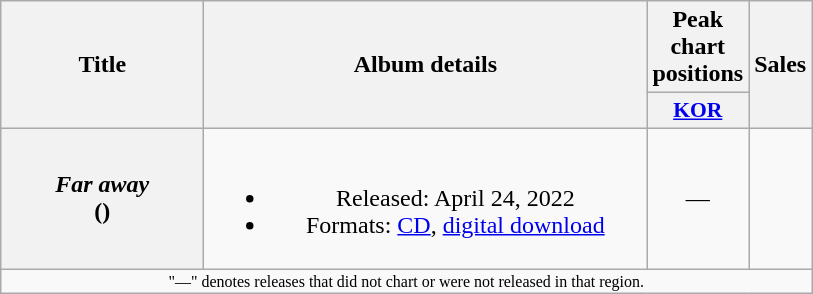<table class="wikitable plainrowheaders" style="text-align:center;">
<tr>
<th scope="col" rowspan="2" style="width:8em;">Title</th>
<th scope="col" rowspan="2" style="width:18em;">Album details</th>
<th colspan="1">Peak chart positions</th>
<th rowspan="2">Sales</th>
</tr>
<tr>
<th scope="col" style="width:4em;font-size:90%;"><a href='#'>KOR</a><br></th>
</tr>
<tr>
<th scope="row"><em>Far away</em> <br>()</th>
<td><br><ul><li>Released: April 24, 2022</li><li>Formats: <a href='#'>CD</a>, <a href='#'>digital download</a></li></ul></td>
<td>—</td>
<td></td>
</tr>
<tr>
<td colspan="4" style="font-size:8pt;">"—" denotes releases that did not chart or were not released in that region.</td>
</tr>
</table>
